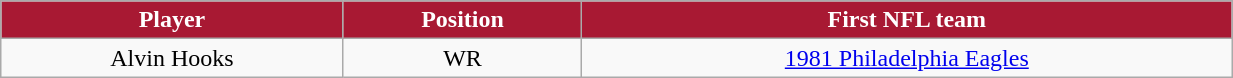<table class="wikitable" width="65%">
<tr align="center" style="background:#A81933;color:#FFFFFF;">
<td><strong>Player</strong></td>
<td><strong>Position</strong></td>
<td><strong>First NFL team</strong></td>
</tr>
<tr align="center" bgcolor="">
<td>Alvin Hooks</td>
<td>WR</td>
<td><a href='#'>1981 Philadelphia Eagles</a></td>
</tr>
</table>
